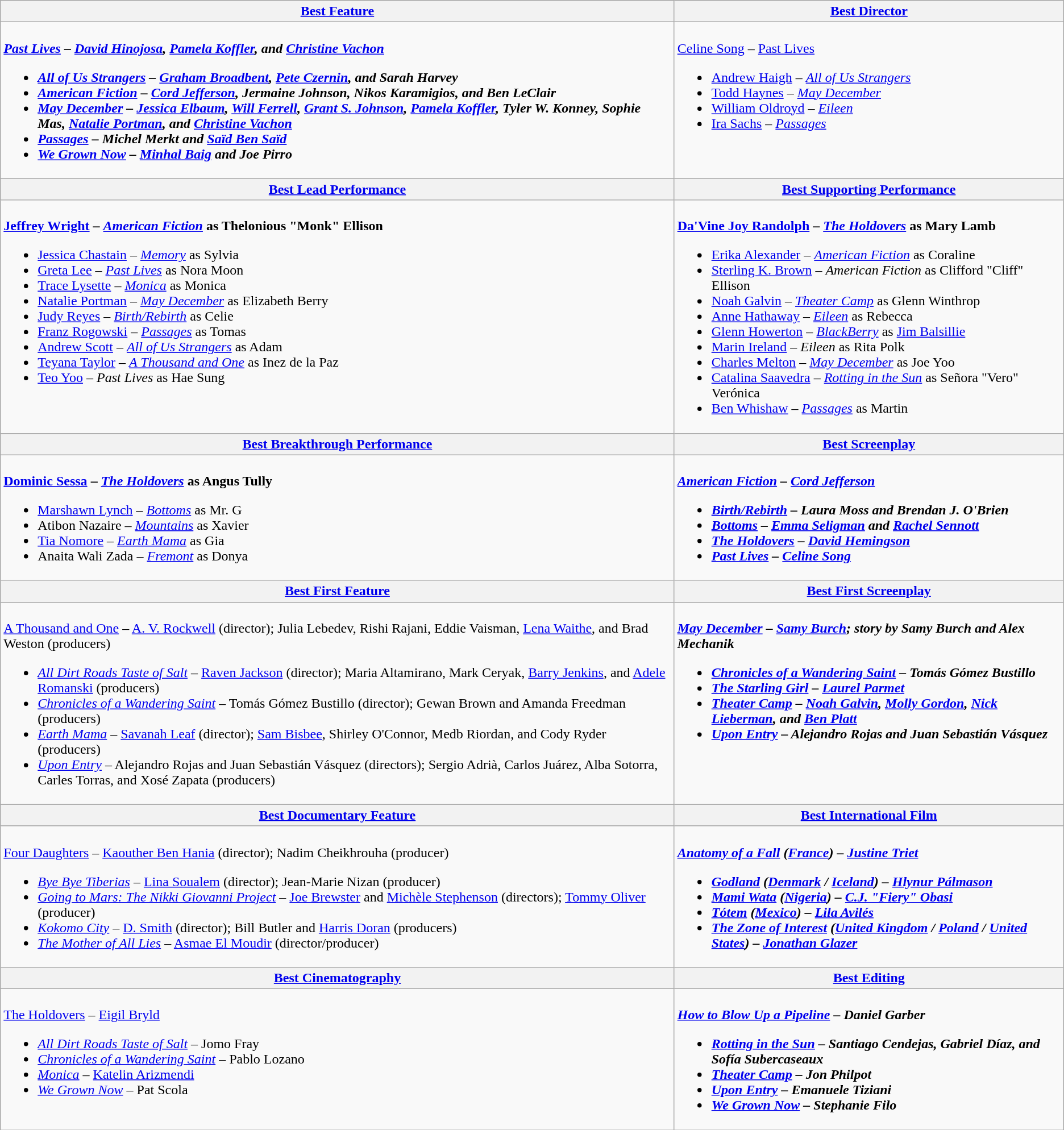<table class=wikitable>
<tr>
<th style="width=50%"><a href='#'>Best Feature</a></th>
<th style="width=50%"><a href='#'>Best Director</a></th>
</tr>
<tr>
<td valign="top"><br><strong><em><a href='#'>Past Lives</a><em> – <a href='#'>David Hinojosa</a>, <a href='#'>Pamela Koffler</a>, and <a href='#'>Christine Vachon</a><strong><ul><li></em><a href='#'>All of Us Strangers</a><em> – <a href='#'>Graham Broadbent</a>, <a href='#'>Pete Czernin</a>, and Sarah Harvey</li><li></em><a href='#'>American Fiction</a><em> – <a href='#'>Cord Jefferson</a>, Jermaine Johnson, Nikos Karamigios, and Ben LeClair</li><li></em><a href='#'>May December</a><em> – <a href='#'>Jessica Elbaum</a>, <a href='#'>Will Ferrell</a>, <a href='#'>Grant S. Johnson</a>, <a href='#'>Pamela Koffler</a>, Tyler W. Konney, Sophie Mas, <a href='#'>Natalie Portman</a>, and <a href='#'>Christine Vachon</a></li><li></em><a href='#'>Passages</a><em> – Michel Merkt and <a href='#'>Saïd Ben Saïd</a></li><li></em><a href='#'>We Grown Now</a><em> – <a href='#'>Minhal Baig</a> and Joe Pirro</li></ul></td>
<td valign="top"><br></strong><a href='#'>Celine Song</a> – </em><a href='#'>Past Lives</a></em></strong><ul><li><a href='#'>Andrew Haigh</a> – <em><a href='#'>All of Us Strangers</a></em></li><li><a href='#'>Todd Haynes</a> – <em><a href='#'>May December</a></em></li><li><a href='#'>William Oldroyd</a> – <em><a href='#'>Eileen</a></em></li><li><a href='#'>Ira Sachs</a> – <em><a href='#'>Passages</a></em></li></ul></td>
</tr>
<tr>
<th style="width=50%"><a href='#'>Best Lead Performance</a></th>
<th style="width=50%"><a href='#'>Best Supporting Performance</a></th>
</tr>
<tr>
<td valign="top"><br><strong><a href='#'>Jeffrey Wright</a> – <em><a href='#'>American Fiction</a></em> as Thelonious "Monk" Ellison</strong><ul><li><a href='#'>Jessica Chastain</a> – <em><a href='#'>Memory</a></em> as Sylvia</li><li><a href='#'>Greta Lee</a> – <em><a href='#'>Past Lives</a></em> as Nora Moon</li><li><a href='#'>Trace Lysette</a> – <em><a href='#'>Monica</a></em> as Monica</li><li><a href='#'>Natalie Portman</a> – <em><a href='#'>May December</a></em> as Elizabeth Berry</li><li><a href='#'>Judy Reyes</a> – <em><a href='#'>Birth/Rebirth</a></em> as Celie</li><li><a href='#'>Franz Rogowski</a> – <em><a href='#'>Passages</a></em> as Tomas</li><li><a href='#'>Andrew Scott</a> – <em><a href='#'>All of Us Strangers</a></em> as Adam</li><li><a href='#'>Teyana Taylor</a> – <em><a href='#'>A Thousand and One</a></em> as Inez de la Paz</li><li><a href='#'>Teo Yoo</a> – <em>Past Lives</em> as Hae Sung</li></ul></td>
<td valign="top"><br><strong><a href='#'>Da'Vine Joy Randolph</a> – <em><a href='#'>The Holdovers</a></em> as Mary Lamb</strong><ul><li><a href='#'>Erika Alexander</a> – <em><a href='#'>American Fiction</a></em> as Coraline</li><li><a href='#'>Sterling K. Brown</a> – <em>American Fiction</em> as Clifford "Cliff" Ellison</li><li><a href='#'>Noah Galvin</a> – <em><a href='#'>Theater Camp</a></em> as Glenn Winthrop</li><li><a href='#'>Anne Hathaway</a> – <em><a href='#'>Eileen</a></em> as Rebecca</li><li><a href='#'>Glenn Howerton</a> – <em><a href='#'>BlackBerry</a></em> as <a href='#'>Jim Balsillie</a></li><li><a href='#'>Marin Ireland</a> – <em>Eileen</em> as Rita Polk</li><li><a href='#'>Charles Melton</a> – <em><a href='#'>May December</a></em> as Joe Yoo</li><li><a href='#'>Catalina Saavedra</a> – <em><a href='#'>Rotting in the Sun</a></em> as Señora "Vero" Verónica</li><li><a href='#'>Ben Whishaw</a> – <em><a href='#'>Passages</a></em> as Martin</li></ul></td>
</tr>
<tr>
<th style="width=50%"><a href='#'>Best Breakthrough Performance</a></th>
<th style="width=50%"><a href='#'>Best Screenplay</a></th>
</tr>
<tr>
<td valign="top"><br><strong><a href='#'>Dominic Sessa</a> – <em><a href='#'>The Holdovers</a></em> as Angus Tully</strong><ul><li><a href='#'>Marshawn Lynch</a> – <em><a href='#'>Bottoms</a></em> as Mr. G</li><li>Atibon Nazaire – <em><a href='#'>Mountains</a></em> as Xavier</li><li><a href='#'>Tia Nomore</a> – <em><a href='#'>Earth Mama</a></em> as Gia</li><li>Anaita Wali Zada – <em><a href='#'>Fremont</a></em> as Donya</li></ul></td>
<td valign="top"><br><strong><em><a href='#'>American Fiction</a><em> – <a href='#'>Cord Jefferson</a><strong><ul><li></em><a href='#'>Birth/Rebirth</a><em> – Laura Moss and Brendan J. O'Brien</li><li></em><a href='#'>Bottoms</a><em> – <a href='#'>Emma Seligman</a> and <a href='#'>Rachel Sennott</a></li><li></em><a href='#'>The Holdovers</a><em> – <a href='#'>David Hemingson</a></li><li></em><a href='#'>Past Lives</a><em> – <a href='#'>Celine Song</a></li></ul></td>
</tr>
<tr>
<th style="width=50%"><a href='#'>Best First Feature</a></th>
<th style="width=50%"><a href='#'>Best First Screenplay</a></th>
</tr>
<tr>
<td valign="top"><br></em></strong><a href='#'>A Thousand and One</a></em> – <a href='#'>A. V. Rockwell</a> (director); Julia Lebedev, Rishi Rajani, Eddie Vaisman, <a href='#'>Lena Waithe</a>, and Brad Weston (producers)</strong><ul><li><em><a href='#'>All Dirt Roads Taste of Salt</a></em> – <a href='#'>Raven Jackson</a> (director); Maria Altamirano, Mark Ceryak, <a href='#'>Barry Jenkins</a>, and <a href='#'>Adele Romanski</a> (producers)</li><li><em><a href='#'>Chronicles of a Wandering Saint</a></em> – Tomás Gómez Bustillo (director); Gewan Brown and Amanda Freedman (producers)</li><li><em><a href='#'>Earth Mama</a></em> – <a href='#'>Savanah Leaf</a> (director); <a href='#'>Sam Bisbee</a>, Shirley O'Connor, Medb Riordan, and Cody Ryder (producers)</li><li><em><a href='#'>Upon Entry</a></em> – Alejandro Rojas and Juan Sebastián Vásquez (directors); Sergio Adrià, Carlos Juárez, Alba Sotorra, Carles Torras, and Xosé Zapata (producers)</li></ul></td>
<td valign="top"><br><strong><em><a href='#'>May December</a><em> – <a href='#'>Samy Burch</a>; story by Samy Burch and Alex Mechanik<strong><ul><li></em><a href='#'>Chronicles of a Wandering Saint</a><em> – Tomás Gómez Bustillo</li><li></em><a href='#'>The Starling Girl</a><em> – <a href='#'>Laurel Parmet</a></li><li></em><a href='#'>Theater Camp</a><em> – <a href='#'>Noah Galvin</a>, <a href='#'>Molly Gordon</a>, <a href='#'>Nick Lieberman</a>, and <a href='#'>Ben Platt</a></li><li></em><a href='#'>Upon Entry</a><em> – Alejandro Rojas and Juan Sebastián Vásquez</li></ul></td>
</tr>
<tr>
<th style="width=50%"><a href='#'>Best Documentary Feature</a></th>
<th style="width=50%"><a href='#'>Best International Film</a></th>
</tr>
<tr>
<td valign="top"><br></em></strong><a href='#'>Four Daughters</a></em> – <a href='#'>Kaouther Ben Hania</a> (director); Nadim Cheikhrouha (producer)</strong><ul><li><em><a href='#'>Bye Bye Tiberias</a></em> – <a href='#'>Lina Soualem</a> (director); Jean-Marie Nizan (producer)</li><li><em><a href='#'>Going to Mars: The Nikki Giovanni Project</a></em> – <a href='#'>Joe Brewster</a> and <a href='#'>Michèle Stephenson</a> (directors); <a href='#'>Tommy Oliver</a> (producer)</li><li><em><a href='#'>Kokomo City</a></em> – <a href='#'>D. Smith</a> (director); Bill Butler and <a href='#'>Harris Doran</a> (producers)</li><li><em><a href='#'>The Mother of All Lies</a></em> – <a href='#'>Asmae El Moudir</a> (director/producer)</li></ul></td>
<td valign="top"><br><strong><em><a href='#'>Anatomy of a Fall</a><em> (<a href='#'>France</a>) – <a href='#'>Justine Triet</a><strong><ul><li></em><a href='#'>Godland</a><em> (<a href='#'>Denmark</a> / <a href='#'>Iceland</a>) – <a href='#'>Hlynur Pálmason</a></li><li></em><a href='#'>Mami Wata</a><em> (<a href='#'>Nigeria</a>) – <a href='#'>C.J. "Fiery" Obasi</a></li><li></em><a href='#'>Tótem</a><em> (<a href='#'>Mexico</a>) – <a href='#'>Lila Avilés</a></li><li></em><a href='#'>The Zone of Interest</a><em> (<a href='#'>United Kingdom</a> / <a href='#'>Poland</a> / <a href='#'>United States</a>) – <a href='#'>Jonathan Glazer</a></li></ul></td>
</tr>
<tr>
<th style="width=50%"><a href='#'>Best Cinematography</a></th>
<th style="width=50%"><a href='#'>Best Editing</a></th>
</tr>
<tr>
<td valign="top"><br></em></strong><a href='#'>The Holdovers</a></em> – <a href='#'>Eigil Bryld</a></strong><ul><li><em><a href='#'>All Dirt Roads Taste of Salt</a></em> – Jomo Fray</li><li><em><a href='#'>Chronicles of a Wandering Saint</a></em> – Pablo Lozano</li><li><em><a href='#'>Monica</a></em> – <a href='#'>Katelin Arizmendi</a></li><li><em><a href='#'>We Grown Now</a></em> – Pat Scola</li></ul></td>
<td valign="top"><br><strong><em><a href='#'>How to Blow Up a Pipeline</a><em> – Daniel Garber<strong><ul><li></em><a href='#'>Rotting in the Sun</a><em> – Santiago Cendejas, Gabriel Díaz, and Sofía Subercaseaux</li><li></em><a href='#'>Theater Camp</a><em> – Jon Philpot</li><li></em><a href='#'>Upon Entry</a><em> – Emanuele Tiziani</li><li></em><a href='#'>We Grown Now</a><em> – Stephanie Filo</li></ul></td>
</tr>
</table>
